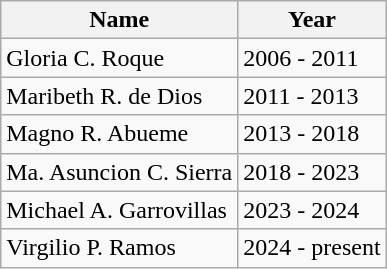<table class="wikitable">
<tr>
<th>Name</th>
<th>Year</th>
</tr>
<tr>
<td>Gloria C. Roque</td>
<td>2006 - 2011</td>
</tr>
<tr>
<td>Maribeth R. de Dios</td>
<td>2011 - 2013</td>
</tr>
<tr>
<td>Magno R. Abueme</td>
<td>2013 - 2018</td>
</tr>
<tr>
<td>Ma. Asuncion C. Sierra</td>
<td>2018 - 2023</td>
</tr>
<tr>
<td>Michael A. Garrovillas</td>
<td>2023 - 2024</td>
</tr>
<tr>
<td>Virgilio P. Ramos</td>
<td>2024 - present</td>
</tr>
</table>
